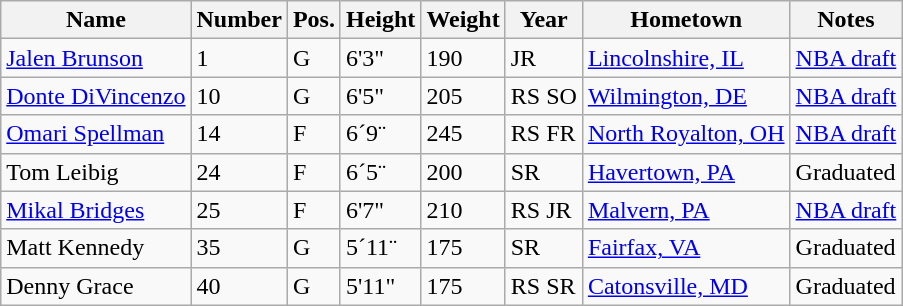<table class="wikitable sortable" border="1">
<tr>
<th>Name</th>
<th>Number</th>
<th>Pos.</th>
<th>Height</th>
<th>Weight</th>
<th>Year</th>
<th>Hometown</th>
<th class="unsortable">Notes</th>
</tr>
<tr>
<td><a href='#'>Jalen Brunson</a></td>
<td>1</td>
<td>G</td>
<td>6'3"</td>
<td>190</td>
<td>JR</td>
<td><a href='#'>Lincolnshire, IL</a></td>
<td><a href='#'>NBA draft</a></td>
</tr>
<tr>
<td><a href='#'>Donte DiVincenzo</a></td>
<td>10</td>
<td>G</td>
<td>6'5"</td>
<td>205</td>
<td>RS SO</td>
<td><a href='#'>Wilmington, DE</a></td>
<td><a href='#'>NBA draft</a></td>
</tr>
<tr>
<td><a href='#'>Omari Spellman</a></td>
<td>14</td>
<td>F</td>
<td>6´9¨</td>
<td>245</td>
<td>RS FR</td>
<td><a href='#'>North Royalton, OH</a></td>
<td><a href='#'>NBA draft</a></td>
</tr>
<tr>
<td>Tom Leibig</td>
<td>24</td>
<td>F</td>
<td>6´5¨</td>
<td>200</td>
<td>SR</td>
<td><a href='#'>Havertown, PA</a></td>
<td>Graduated</td>
</tr>
<tr>
<td><a href='#'>Mikal Bridges</a></td>
<td>25</td>
<td>F</td>
<td>6'7"</td>
<td>210</td>
<td>RS JR</td>
<td><a href='#'>Malvern, PA</a></td>
<td><a href='#'>NBA draft</a></td>
</tr>
<tr>
<td>Matt Kennedy</td>
<td>35</td>
<td>G</td>
<td>5´11¨</td>
<td>175</td>
<td>SR</td>
<td><a href='#'>Fairfax, VA</a></td>
<td>Graduated</td>
</tr>
<tr>
<td>Denny Grace</td>
<td>40</td>
<td>G</td>
<td>5'11"</td>
<td>175</td>
<td>RS SR</td>
<td><a href='#'>Catonsville, MD</a></td>
<td>Graduated</td>
</tr>
</table>
